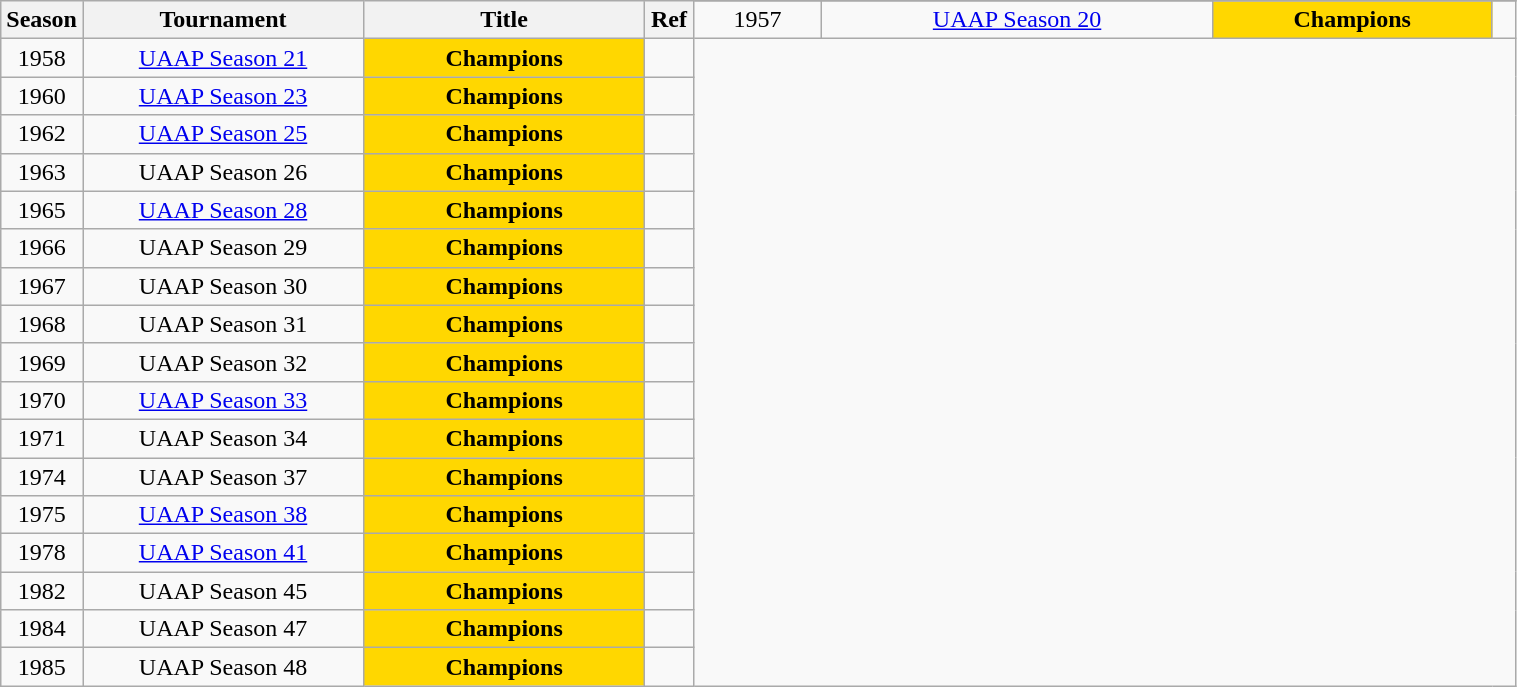<table class="wikitable sortable" style="text-align:center" width="80%">
<tr>
<th style="width:25px;" rowspan="2">Season</th>
<th style="width:180px;" rowspan="2">Tournament</th>
<th style="width:180px;" rowspan="2">Title</th>
<th style="width:25px;" rowspan="2">Ref</th>
</tr>
<tr style="text-align:center">
<td>1957</td>
<td><a href='#'>UAAP Season 20</a></td>
<td style="background:gold;"><strong>Champions</strong></td>
<td></td>
</tr>
<tr style="text-align:center">
<td>1958</td>
<td><a href='#'>UAAP Season 21</a></td>
<td style="background:gold;"><strong>Champions</strong></td>
<td></td>
</tr>
<tr style="text-align:center">
<td>1960</td>
<td><a href='#'>UAAP Season 23</a></td>
<td style="background:gold;"><strong>Champions</strong></td>
<td></td>
</tr>
<tr style="text-align:center">
<td>1962</td>
<td><a href='#'>UAAP Season 25</a></td>
<td style="background:gold;"><strong>Champions</strong></td>
<td></td>
</tr>
<tr style="text-align:center">
<td>1963</td>
<td>UAAP Season 26</td>
<td style="background:gold;"><strong>Champions</strong></td>
<td></td>
</tr>
<tr style="text-align:center">
<td>1965</td>
<td><a href='#'>UAAP Season 28</a></td>
<td style="background:gold;"><strong>Champions</strong></td>
<td></td>
</tr>
<tr style="text-align:center">
<td>1966</td>
<td>UAAP Season 29</td>
<td style="background:gold;"><strong>Champions</strong></td>
<td></td>
</tr>
<tr style="text-align:center">
<td>1967</td>
<td>UAAP Season 30</td>
<td style="background:gold;"><strong>Champions</strong></td>
<td></td>
</tr>
<tr style="text-align:center">
<td>1968</td>
<td>UAAP Season 31</td>
<td style="background:gold;"><strong>Champions</strong></td>
<td></td>
</tr>
<tr style="text-align:center">
<td>1969</td>
<td>UAAP Season 32</td>
<td style="background:gold;"><strong>Champions</strong></td>
<td></td>
</tr>
<tr style="text-align:center">
<td>1970</td>
<td><a href='#'>UAAP Season 33</a></td>
<td style="background:gold;"><strong>Champions</strong></td>
<td></td>
</tr>
<tr style="text-align:center">
<td>1971</td>
<td>UAAP Season 34</td>
<td style="background:gold;"><strong>Champions</strong></td>
<td></td>
</tr>
<tr style="text-align:center">
<td>1974</td>
<td>UAAP Season 37</td>
<td style="background:gold;"><strong>Champions</strong></td>
<td></td>
</tr>
<tr style="text-align:center">
<td>1975</td>
<td><a href='#'>UAAP Season 38</a></td>
<td style="background:gold;"><strong>Champions</strong></td>
<td></td>
</tr>
<tr style="text-align:center">
<td>1978</td>
<td><a href='#'>UAAP Season 41</a></td>
<td style="background:gold;"><strong>Champions</strong></td>
<td></td>
</tr>
<tr style="text-align:center">
<td>1982</td>
<td>UAAP Season 45</td>
<td style="background:gold;"><strong>Champions</strong></td>
<td></td>
</tr>
<tr style="text-align:center">
<td>1984</td>
<td>UAAP Season 47</td>
<td style="background:gold;"><strong>Champions</strong></td>
<td></td>
</tr>
<tr style="text-align:center">
<td>1985</td>
<td>UAAP Season 48</td>
<td style="background:gold;"><strong>Champions</strong></td>
<td></td>
</tr>
</table>
